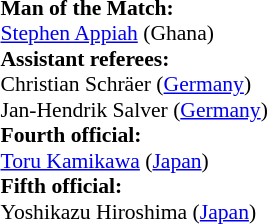<table width=50% style="font-size: 90%">
<tr>
<td><br><strong>Man of the Match:</strong>
<br><a href='#'>Stephen Appiah</a> (Ghana)<br><strong>Assistant referees:</strong>
<br>Christian Schräer (<a href='#'>Germany</a>)
<br>Jan-Hendrik Salver (<a href='#'>Germany</a>)
<br><strong>Fourth official:</strong>
<br><a href='#'>Toru Kamikawa</a> (<a href='#'>Japan</a>)
<br><strong>Fifth official:</strong>
<br>Yoshikazu Hiroshima (<a href='#'>Japan</a>)</td>
</tr>
</table>
